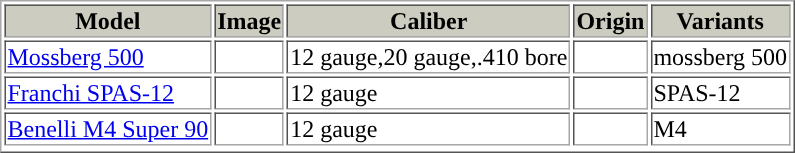<table border=1 style="border-collapse:">
<tr bgcolor=ccccc>
<th>Model</th>
<th>Image</th>
<th>Caliber</th>
<th>Origin</th>
<th>Variants</th>
</tr>
<tr>
<td><a href='#'>Mossberg 500</a></td>
<td></td>
<td>12 gauge,20 gauge,.410 bore</td>
<td></td>
<td>mossberg 500</td>
</tr>
<tr>
<td><a href='#'>Franchi SPAS-12</a></td>
<td></td>
<td>12 gauge</td>
<td></td>
<td>SPAS-12</td>
</tr>
<tr>
<td><a href='#'>Benelli M4 Super 90</a></td>
<td></td>
<td>12 gauge</td>
<td></td>
<td>M4</td>
</tr>
<tr>
</tr>
</table>
